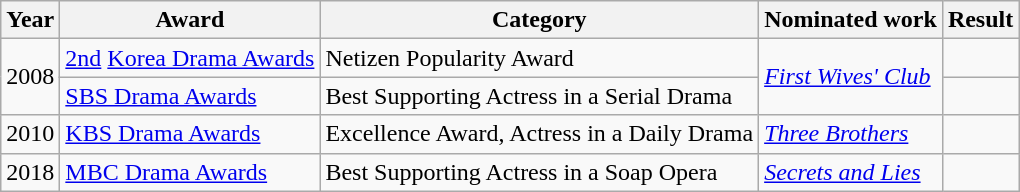<table class="wikitable sortable">
<tr>
<th>Year</th>
<th>Award</th>
<th>Category</th>
<th>Nominated work</th>
<th>Result</th>
</tr>
<tr>
<td rowspan=2>2008</td>
<td><a href='#'>2nd</a> <a href='#'>Korea Drama Awards</a></td>
<td>Netizen Popularity Award</td>
<td rowspan=2><em><a href='#'>First Wives' Club</a></em></td>
<td></td>
</tr>
<tr>
<td><a href='#'>SBS Drama Awards</a></td>
<td>Best Supporting Actress in a Serial Drama</td>
<td></td>
</tr>
<tr>
<td>2010</td>
<td><a href='#'>KBS Drama Awards</a></td>
<td>Excellence Award, Actress in a Daily Drama</td>
<td><em><a href='#'>Three Brothers</a></em></td>
<td></td>
</tr>
<tr>
<td>2018</td>
<td><a href='#'>MBC Drama Awards</a></td>
<td>Best Supporting Actress in a Soap Opera</td>
<td><em><a href='#'>Secrets and Lies</a></em></td>
<td></td>
</tr>
</table>
